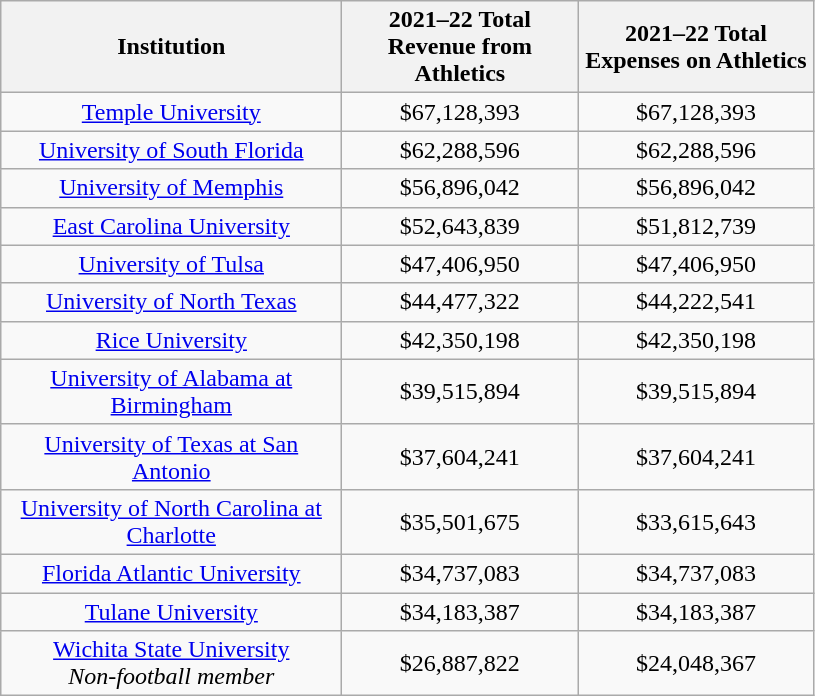<table class="wikitable sortable" style="text-align: center">
<tr>
<th style="width:220px;">Institution</th>
<th style="width:150px;">2021–22 Total Revenue from Athletics</th>
<th style="width:150px;">2021–22 Total Expenses on Athletics</th>
</tr>
<tr>
<td><a href='#'>Temple University</a></td>
<td>$67,128,393</td>
<td>$67,128,393</td>
</tr>
<tr>
<td><a href='#'>University of South Florida</a></td>
<td>$62,288,596</td>
<td>$62,288,596</td>
</tr>
<tr>
<td><a href='#'>University of Memphis</a></td>
<td>$56,896,042</td>
<td>$56,896,042</td>
</tr>
<tr>
<td><a href='#'>East Carolina University</a></td>
<td>$52,643,839</td>
<td>$51,812,739</td>
</tr>
<tr>
<td><a href='#'>University of Tulsa</a></td>
<td>$47,406,950</td>
<td>$47,406,950</td>
</tr>
<tr>
<td><a href='#'>University of North Texas</a></td>
<td>$44,477,322</td>
<td>$44,222,541</td>
</tr>
<tr>
<td><a href='#'>Rice University</a></td>
<td>$42,350,198</td>
<td>$42,350,198</td>
</tr>
<tr>
<td><a href='#'>University of Alabama at Birmingham</a></td>
<td>$39,515,894</td>
<td>$39,515,894</td>
</tr>
<tr>
<td><a href='#'>University of Texas at San Antonio</a></td>
<td>$37,604,241</td>
<td>$37,604,241</td>
</tr>
<tr>
<td><a href='#'>University of North Carolina at Charlotte</a></td>
<td>$35,501,675</td>
<td>$33,615,643</td>
</tr>
<tr>
<td><a href='#'>Florida Atlantic University</a></td>
<td>$34,737,083</td>
<td>$34,737,083</td>
</tr>
<tr>
<td><a href='#'>Tulane University</a></td>
<td>$34,183,387</td>
<td>$34,183,387</td>
</tr>
<tr>
<td><a href='#'>Wichita State University</a><br><em>Non-football member</em></td>
<td>$26,887,822</td>
<td>$24,048,367</td>
</tr>
</table>
